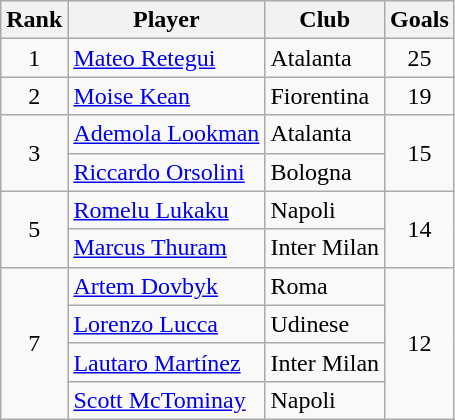<table class="wikitable" style="text-align:center">
<tr>
<th>Rank</th>
<th>Player</th>
<th>Club</th>
<th>Goals</th>
</tr>
<tr>
<td>1</td>
<td align="left"> <a href='#'>Mateo Retegui</a></td>
<td align="left">Atalanta</td>
<td>25</td>
</tr>
<tr>
<td>2</td>
<td align="left"> <a href='#'>Moise Kean</a></td>
<td align="left">Fiorentina</td>
<td>19</td>
</tr>
<tr>
<td rowspan="2">3</td>
<td align="left"> <a href='#'>Ademola Lookman</a></td>
<td align="left">Atalanta</td>
<td rowspan="2">15</td>
</tr>
<tr>
<td align="left"> <a href='#'>Riccardo Orsolini</a></td>
<td align="left">Bologna</td>
</tr>
<tr>
<td rowspan="2">5</td>
<td align="left"> <a href='#'>Romelu Lukaku</a></td>
<td align="left">Napoli</td>
<td rowspan="2">14</td>
</tr>
<tr>
<td align="left"> <a href='#'>Marcus Thuram</a></td>
<td align="left">Inter Milan</td>
</tr>
<tr>
<td rowspan="4">7</td>
<td align="left"> <a href='#'>Artem Dovbyk</a></td>
<td align="left">Roma</td>
<td rowspan="4">12</td>
</tr>
<tr>
<td align="left"> <a href='#'>Lorenzo Lucca</a></td>
<td align="left">Udinese</td>
</tr>
<tr>
<td align="left"> <a href='#'>Lautaro Martínez</a></td>
<td align="left">Inter Milan</td>
</tr>
<tr>
<td align="left"> <a href='#'>Scott McTominay</a></td>
<td align="left">Napoli</td>
</tr>
</table>
